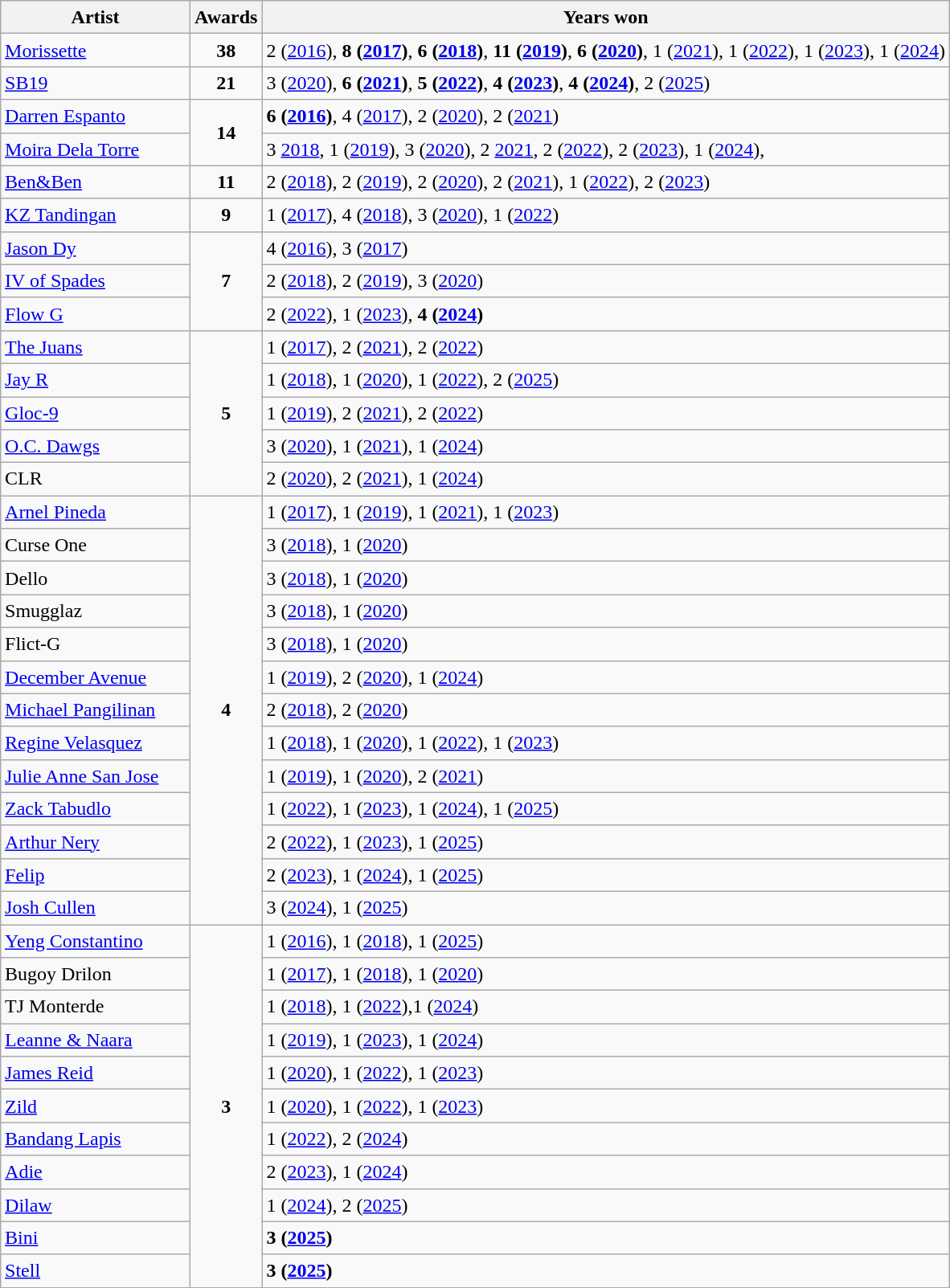<table class="wikitable sortable" style="margin:1em auto; font-size:100%; line-height:20px; text-align:left" width:"100%">
<tr>
<th width="150">Artist</th>
<th>Awards</th>
<th>Years won</th>
</tr>
<tr>
<td><a href='#'>Morissette</a></td>
<td align=center><strong>38</strong></td>
<td>2 (<a href='#'>2016</a>), <strong>8 (<a href='#'>2017</a>)</strong>, <strong>6 (<a href='#'>2018</a>)</strong>, <strong>11 (<a href='#'>2019</a>)</strong>, <strong>6 (<a href='#'>2020</a>)</strong>, 1 (<a href='#'>2021</a>), 1 (<a href='#'>2022</a>), 1 (<a href='#'>2023</a>), 1 (<a href='#'>2024</a>)</td>
</tr>
<tr>
<td><a href='#'>SB19</a></td>
<td align=center><strong>21</strong></td>
<td>3 (<a href='#'>2020</a>), <strong>6 (<a href='#'>2021</a>)</strong>, <strong>5 (<a href='#'>2022</a>)</strong>, <strong>4 (<a href='#'>2023</a>)</strong>, <strong>4 (<a href='#'>2024</a>)</strong>, 2 (<a href='#'>2025</a>)</td>
</tr>
<tr>
<td><a href='#'>Darren Espanto</a></td>
<td rowspan="2" align=center><strong>14</strong></td>
<td><strong>6 (<a href='#'>2016</a>)</strong>, 4 (<a href='#'>2017</a>), 2 (<a href='#'>2020</a>), 2 (<a href='#'>2021</a>)</td>
</tr>
<tr>
<td><a href='#'>Moira Dela Torre</a></td>
<td>3 <a href='#'>2018</a>, 1 (<a href='#'>2019</a>), 3 (<a href='#'>2020</a>), 2 <a href='#'>2021</a>, 2 (<a href='#'>2022</a>), 2 (<a href='#'>2023</a>), 1 (<a href='#'>2024</a>),</td>
</tr>
<tr>
<td><a href='#'>Ben&Ben</a></td>
<td align=center><strong>11</strong></td>
<td>2 (<a href='#'>2018</a>), 2 (<a href='#'>2019</a>), 2 (<a href='#'>2020</a>), 2 (<a href='#'>2021</a>), 1 (<a href='#'>2022</a>), 2 (<a href='#'>2023</a>)</td>
</tr>
<tr>
<td><a href='#'>KZ Tandingan</a></td>
<td align=center><strong>9</strong></td>
<td>1 (<a href='#'>2017</a>), 4 (<a href='#'>2018</a>), 3 (<a href='#'>2020</a>), 1 (<a href='#'>2022</a>)</td>
</tr>
<tr>
<td><a href='#'>Jason Dy</a></td>
<td rowspan="3" align=center><strong>7</strong></td>
<td>4 (<a href='#'>2016</a>), 3 (<a href='#'>2017</a>)</td>
</tr>
<tr>
<td><a href='#'>IV of Spades</a></td>
<td>2 (<a href='#'>2018</a>), 2 (<a href='#'>2019</a>), 3 (<a href='#'>2020</a>)</td>
</tr>
<tr>
<td><a href='#'>Flow G</a></td>
<td>2 (<a href='#'>2022</a>), 1 (<a href='#'>2023</a>), <strong>4 (<a href='#'>2024</a>)</strong></td>
</tr>
<tr>
<td><a href='#'>The Juans</a></td>
<td rowspan="5" align=center><strong>5</strong></td>
<td>1 (<a href='#'>2017</a>), 2 (<a href='#'>2021</a>), 2 (<a href='#'>2022</a>)</td>
</tr>
<tr>
<td><a href='#'>Jay R</a></td>
<td>1 (<a href='#'>2018</a>), 1 (<a href='#'>2020</a>), 1 (<a href='#'>2022</a>), 2 (<a href='#'>2025</a>)</td>
</tr>
<tr>
<td><a href='#'>Gloc-9</a></td>
<td>1 (<a href='#'>2019</a>), 2 (<a href='#'>2021</a>), 2 (<a href='#'>2022</a>)</td>
</tr>
<tr>
<td><a href='#'>O.C. Dawgs</a></td>
<td>3 (<a href='#'>2020</a>), 1 (<a href='#'>2021</a>), 1 (<a href='#'>2024</a>)</td>
</tr>
<tr>
<td>CLR</td>
<td>2 (<a href='#'>2020</a>), 2 (<a href='#'>2021</a>), 1 (<a href='#'>2024</a>)</td>
</tr>
<tr>
<td><a href='#'>Arnel Pineda</a></td>
<td rowspan="13" align=center><strong>4</strong></td>
<td>1 (<a href='#'>2017</a>), 1 (<a href='#'>2019</a>), 1 (<a href='#'>2021</a>), 1 (<a href='#'>2023</a>)</td>
</tr>
<tr>
<td>Curse One</td>
<td>3 (<a href='#'>2018</a>), 1 (<a href='#'>2020</a>)</td>
</tr>
<tr>
<td>Dello</td>
<td>3 (<a href='#'>2018</a>), 1 (<a href='#'>2020</a>)</td>
</tr>
<tr>
<td>Smugglaz</td>
<td>3 (<a href='#'>2018</a>), 1 (<a href='#'>2020</a>)</td>
</tr>
<tr>
<td>Flict-G</td>
<td>3 (<a href='#'>2018</a>), 1 (<a href='#'>2020</a>)</td>
</tr>
<tr>
<td><a href='#'>December Avenue</a></td>
<td>1 (<a href='#'>2019</a>), 2 (<a href='#'>2020</a>), 1 (<a href='#'>2024</a>)</td>
</tr>
<tr>
<td><a href='#'>Michael Pangilinan</a></td>
<td>2 (<a href='#'>2018</a>), 2 (<a href='#'>2020</a>)</td>
</tr>
<tr>
<td><a href='#'>Regine Velasquez</a></td>
<td>1 (<a href='#'>2018</a>), 1 (<a href='#'>2020</a>), 1 (<a href='#'>2022</a>), 1 (<a href='#'>2023</a>)</td>
</tr>
<tr>
<td><a href='#'>Julie Anne San Jose</a></td>
<td>1 (<a href='#'>2019</a>), 1 (<a href='#'>2020</a>), 2 (<a href='#'>2021</a>)</td>
</tr>
<tr>
<td><a href='#'>Zack Tabudlo</a></td>
<td>1 (<a href='#'>2022</a>), 1 (<a href='#'>2023</a>), 1 (<a href='#'>2024</a>), 1 (<a href='#'>2025</a>)</td>
</tr>
<tr>
<td><a href='#'>Arthur Nery</a></td>
<td>2 (<a href='#'>2022</a>), 1 (<a href='#'>2023</a>), 1 (<a href='#'>2025</a>)</td>
</tr>
<tr>
<td><a href='#'>Felip</a></td>
<td>2 (<a href='#'>2023</a>), 1 (<a href='#'>2024</a>), 1 (<a href='#'>2025</a>)</td>
</tr>
<tr>
<td><a href='#'>Josh Cullen</a></td>
<td>3 (<a href='#'>2024</a>), 1 (<a href='#'>2025</a>)</td>
</tr>
<tr>
<td><a href='#'>Yeng Constantino</a></td>
<td align=center rowspan="11"><strong>3</strong></td>
<td>1 (<a href='#'>2016</a>), 1 (<a href='#'>2018</a>), 1 (<a href='#'>2025</a>)</td>
</tr>
<tr>
<td>Bugoy Drilon</td>
<td>1 (<a href='#'>2017</a>), 1 (<a href='#'>2018</a>), 1 (<a href='#'>2020</a>)</td>
</tr>
<tr>
<td>TJ Monterde</td>
<td>1 (<a href='#'>2018</a>), 1 (<a href='#'>2022</a>),1 (<a href='#'>2024</a>)</td>
</tr>
<tr>
<td><a href='#'>Leanne & Naara</a></td>
<td>1 (<a href='#'>2019</a>), 1 (<a href='#'>2023</a>), 1 (<a href='#'>2024</a>)</td>
</tr>
<tr>
<td><a href='#'>James Reid</a></td>
<td>1 (<a href='#'>2020</a>), 1 (<a href='#'>2022</a>), 1 (<a href='#'>2023</a>)</td>
</tr>
<tr>
<td><a href='#'>Zild</a></td>
<td>1 (<a href='#'>2020</a>), 1 (<a href='#'>2022</a>), 1 (<a href='#'>2023</a>)</td>
</tr>
<tr>
<td><a href='#'>Bandang Lapis</a></td>
<td>1 (<a href='#'>2022</a>), 2 (<a href='#'>2024</a>)</td>
</tr>
<tr>
<td><a href='#'>Adie</a></td>
<td>2 (<a href='#'>2023</a>), 1 (<a href='#'>2024</a>)</td>
</tr>
<tr>
<td><a href='#'>Dilaw</a></td>
<td>1 (<a href='#'>2024</a>), 2 (<a href='#'>2025</a>)</td>
</tr>
<tr>
<td><a href='#'>Bini</a></td>
<td><strong>3 (<a href='#'>2025</a>)</strong></td>
</tr>
<tr>
<td><a href='#'>Stell</a></td>
<td><strong>3 (<a href='#'>2025</a>)</strong></td>
</tr>
</table>
